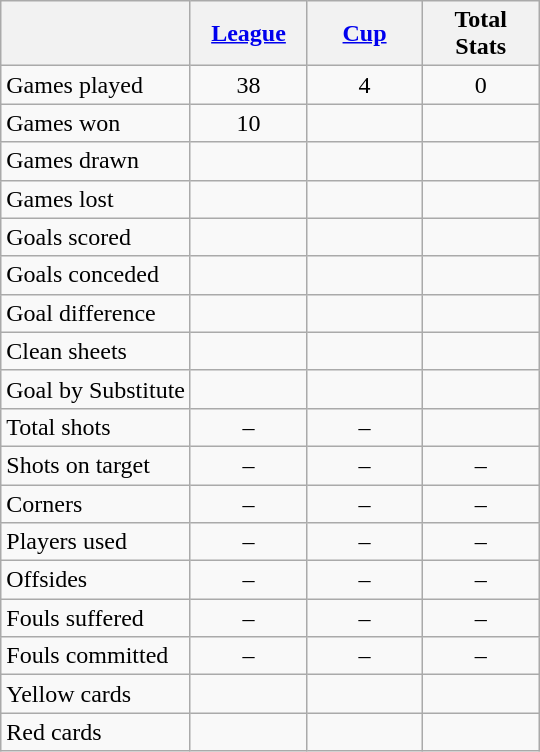<table class="wikitable" style="text-align: center;">
<tr>
<th></th>
<th style="width:70px;"><a href='#'>League</a></th>
<th style="width:70px;"><a href='#'>Cup</a></th>
<th style="width:70px;">Total Stats</th>
</tr>
<tr>
<td align=left>Games played</td>
<td>38</td>
<td>4</td>
<td>0</td>
</tr>
<tr>
<td align=left>Games won</td>
<td>10</td>
<td></td>
<td></td>
</tr>
<tr>
<td align=left>Games drawn</td>
<td></td>
<td></td>
<td></td>
</tr>
<tr>
<td align=left>Games lost</td>
<td></td>
<td></td>
<td></td>
</tr>
<tr>
<td align=left>Goals scored</td>
<td></td>
<td></td>
<td></td>
</tr>
<tr>
<td align=left>Goals conceded</td>
<td></td>
<td></td>
<td></td>
</tr>
<tr>
<td align=left>Goal difference</td>
<td></td>
<td></td>
<td></td>
</tr>
<tr>
<td align=left>Clean sheets</td>
<td></td>
<td></td>
<td></td>
</tr>
<tr>
<td align=left>Goal by Substitute</td>
<td></td>
<td></td>
<td></td>
</tr>
<tr>
<td align=left>Total shots</td>
<td>–</td>
<td>–</td>
<td></td>
</tr>
<tr>
<td align=left>Shots on target</td>
<td>–</td>
<td>–</td>
<td>–</td>
</tr>
<tr>
<td align=left>Corners</td>
<td>–</td>
<td>–</td>
<td>–</td>
</tr>
<tr>
<td align=left>Players used</td>
<td>–</td>
<td>–</td>
<td>–</td>
</tr>
<tr>
<td align=left>Offsides</td>
<td>–</td>
<td>–</td>
<td>–</td>
</tr>
<tr>
<td align=left>Fouls suffered</td>
<td>–</td>
<td>–</td>
<td>–</td>
</tr>
<tr>
<td align=left>Fouls committed</td>
<td>–</td>
<td>–</td>
<td>–</td>
</tr>
<tr>
<td align=left>Yellow cards</td>
<td></td>
<td></td>
<td></td>
</tr>
<tr>
<td align=left>Red cards</td>
<td></td>
<td></td>
<td></td>
</tr>
</table>
